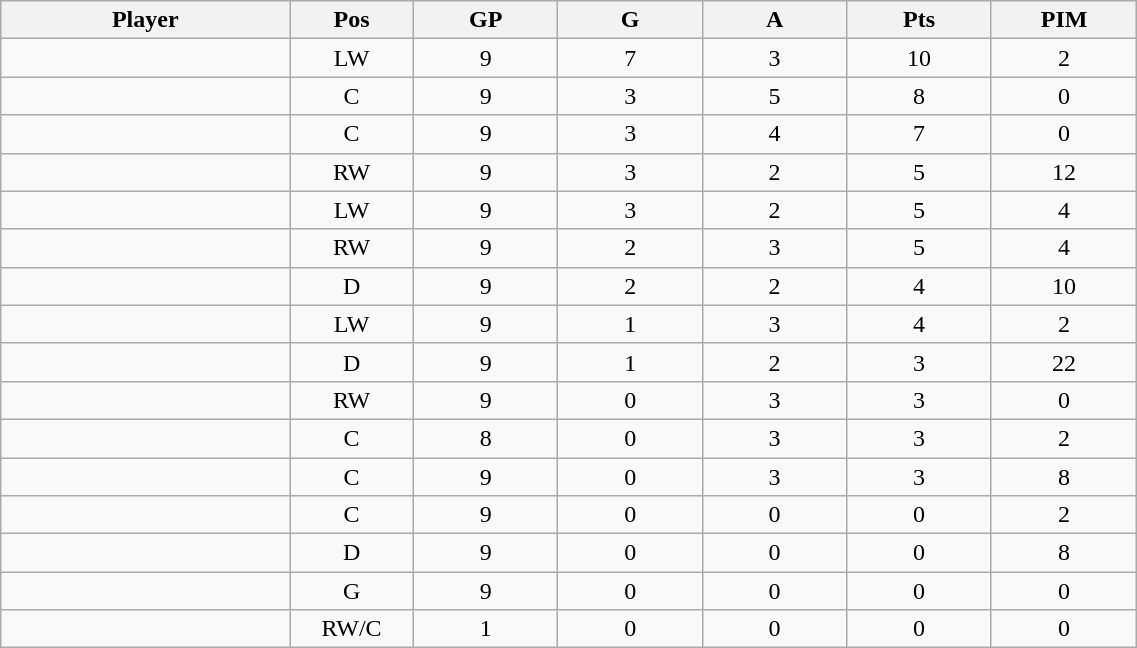<table class="wikitable sortable" width="60%">
<tr ALIGN="center">
<th bgcolor="#DDDDFF" width="10%">Player</th>
<th bgcolor="#DDDDFF" width="3%" title="Position">Pos</th>
<th bgcolor="#DDDDFF" width="5%" title="Games played">GP</th>
<th bgcolor="#DDDDFF" width="5%" title="Goals">G</th>
<th bgcolor="#DDDDFF" width="5%" title="Assists">A</th>
<th bgcolor="#DDDDFF" width="5%" title="Points">Pts</th>
<th bgcolor="#DDDDFF" width="5%" title="Penalties in Minutes">PIM</th>
</tr>
<tr align="center">
<td align="right"></td>
<td>LW</td>
<td>9</td>
<td>7</td>
<td>3</td>
<td>10</td>
<td>2</td>
</tr>
<tr align="center">
<td align="right"></td>
<td>C</td>
<td>9</td>
<td>3</td>
<td>5</td>
<td>8</td>
<td>0</td>
</tr>
<tr align="center">
<td align="right"></td>
<td>C</td>
<td>9</td>
<td>3</td>
<td>4</td>
<td>7</td>
<td>0</td>
</tr>
<tr align="center">
<td align="right"></td>
<td>RW</td>
<td>9</td>
<td>3</td>
<td>2</td>
<td>5</td>
<td>12</td>
</tr>
<tr align="center">
<td align="right"></td>
<td>LW</td>
<td>9</td>
<td>3</td>
<td>2</td>
<td>5</td>
<td>4</td>
</tr>
<tr align="center">
<td align="right"></td>
<td>RW</td>
<td>9</td>
<td>2</td>
<td>3</td>
<td>5</td>
<td>4</td>
</tr>
<tr align="center">
<td align="right"></td>
<td>D</td>
<td>9</td>
<td>2</td>
<td>2</td>
<td>4</td>
<td>10</td>
</tr>
<tr align="center">
<td align="right"></td>
<td>LW</td>
<td>9</td>
<td>1</td>
<td>3</td>
<td>4</td>
<td>2</td>
</tr>
<tr align="center">
<td align="right"></td>
<td>D</td>
<td>9</td>
<td>1</td>
<td>2</td>
<td>3</td>
<td>22</td>
</tr>
<tr align="center">
<td align="right"></td>
<td>RW</td>
<td>9</td>
<td>0</td>
<td>3</td>
<td>3</td>
<td>0</td>
</tr>
<tr align="center">
<td align="right"></td>
<td>C</td>
<td>8</td>
<td>0</td>
<td>3</td>
<td>3</td>
<td>2</td>
</tr>
<tr align="center">
<td align="right"></td>
<td>C</td>
<td>9</td>
<td>0</td>
<td>3</td>
<td>3</td>
<td>8</td>
</tr>
<tr align="center">
<td align="right"></td>
<td>C</td>
<td>9</td>
<td>0</td>
<td>0</td>
<td>0</td>
<td>2</td>
</tr>
<tr align="center">
<td align="right"></td>
<td>D</td>
<td>9</td>
<td>0</td>
<td>0</td>
<td>0</td>
<td>8</td>
</tr>
<tr align="center">
<td align="right"></td>
<td>G</td>
<td>9</td>
<td>0</td>
<td>0</td>
<td>0</td>
<td>0</td>
</tr>
<tr align="center">
<td align="right"></td>
<td>RW/C</td>
<td>1</td>
<td>0</td>
<td>0</td>
<td>0</td>
<td>0</td>
</tr>
</table>
